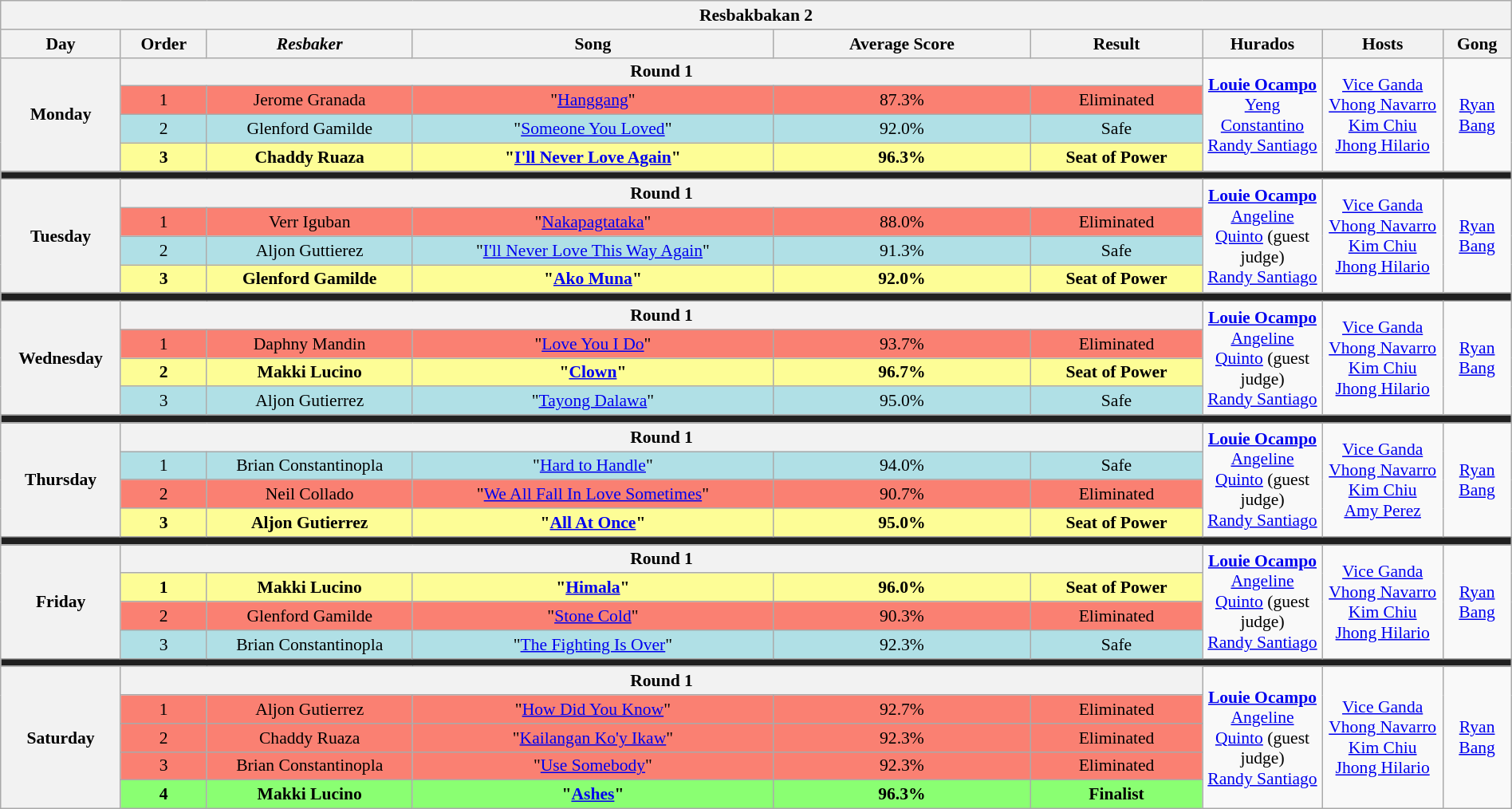<table class="wikitable mw-collapsible mw-collapsed" style="width:100%; text-align:center; font-size: 90%">
<tr>
<th colspan="9">Resbakbakan 2</th>
</tr>
<tr>
<th style="width:07%;">Day</th>
<th style="width:05%;">Order</th>
<th style="width:12%;"><em>Resbaker</em></th>
<th style="width:21%;">Song</th>
<th style="width:15%;">Average Score</th>
<th style="width:10%;">Result</th>
<th style="width:07%;">Hurados</th>
<th style="width:07%;">Hosts</th>
<th style="width:04%;">Gong</th>
</tr>
<tr>
<th rowspan="4">Monday<br></th>
<th colspan="5">Round 1</th>
<td rowspan="4"><strong><a href='#'>Louie Ocampo</a></strong><br><a href='#'>Yeng Constantino</a><br><a href='#'>Randy Santiago</a></td>
<td rowspan="4"><a href='#'>Vice Ganda</a><br><a href='#'>Vhong Navarro</a><br><a href='#'>Kim Chiu</a><br><a href='#'>Jhong Hilario</a></td>
<td rowspan="4"><a href='#'>Ryan Bang</a></td>
</tr>
<tr>
<td style="background-color:salmon;">1</td>
<td style="background-color:salmon;">Jerome Granada</td>
<td style="background-color:salmon;">"<a href='#'>Hanggang</a>"</td>
<td style="background-color:salmon;">87.3%</td>
<td style="background-color:salmon;">Eliminated</td>
</tr>
<tr>
<td style="background-color:#B0E0E6;">2</td>
<td style="background-color:#B0E0E6;">Glenford Gamilde</td>
<td style="background-color:#B0E0E6;">"<a href='#'>Someone You Loved</a>"</td>
<td style="background-color:#B0E0E6;">92.0%</td>
<td style="background-color:#B0E0E6;">Safe</td>
</tr>
<tr>
<td style="background-color:#FDFD96;"><strong>3</strong></td>
<td style="background-color:#FDFD96;"><strong>Chaddy Ruaza</strong></td>
<td style="background-color:#FDFD96;"><strong>"<a href='#'>I'll Never Love Again</a>"</strong></td>
<td style="background-color:#FDFD96;"><strong>96.3%</strong></td>
<td style="background-color:#FDFD96;"><strong>Seat of Power</strong></td>
</tr>
<tr>
<td colspan="9" style="background-color:#202020;"></td>
</tr>
<tr>
<th rowspan="4">Tuesday<br></th>
<th colspan="5">Round 1</th>
<td rowspan="4"><strong><a href='#'>Louie Ocampo</a></strong><br><a href='#'>Angeline Quinto</a> (guest judge)<br><a href='#'>Randy Santiago</a></td>
<td rowspan="4"><a href='#'>Vice Ganda</a><br><a href='#'>Vhong Navarro</a><br><a href='#'>Kim Chiu</a><br><a href='#'>Jhong Hilario</a></td>
<td rowspan="4"><a href='#'>Ryan Bang</a></td>
</tr>
<tr>
<td style="background-color:salmon;">1</td>
<td style="background-color:salmon;">Verr Iguban</td>
<td style="background-color:salmon;">"<a href='#'>Nakapagtataka</a>"</td>
<td style="background-color:salmon;">88.0%</td>
<td style="background-color:salmon;">Eliminated</td>
</tr>
<tr>
<td style="background-color:#B0E0E6;">2</td>
<td style="background-color:#B0E0E6;">Aljon Guttierez</td>
<td style="background-color:#B0E0E6;">"<a href='#'>I'll Never Love This Way Again</a>"</td>
<td style="background-color:#B0E0E6;">91.3%</td>
<td style="background-color:#B0E0E6;">Safe</td>
</tr>
<tr>
<td style="background-color:#FDFD96;"><strong>3</strong></td>
<td style="background-color:#FDFD96;"><strong>Glenford Gamilde</strong></td>
<td style="background-color:#FDFD96;"><strong>"<a href='#'>Ako Muna</a>"</strong></td>
<td style="background-color:#FDFD96;"><strong>92.0%</strong></td>
<td style="background-color:#FDFD96;"><strong>Seat of Power</strong></td>
</tr>
<tr>
<td colspan="9" style="background-color:#202020;"></td>
</tr>
<tr>
<th rowspan="4">Wednesday<br></th>
<th colspan="5">Round 1</th>
<td rowspan="4"><strong><a href='#'>Louie Ocampo</a></strong><br><a href='#'>Angeline Quinto</a> (guest judge)<br><a href='#'>Randy Santiago</a></td>
<td rowspan="4"><a href='#'>Vice Ganda</a><br><a href='#'>Vhong Navarro</a><br><a href='#'>Kim Chiu</a><br><a href='#'>Jhong Hilario</a></td>
<td rowspan="4"><a href='#'>Ryan Bang</a></td>
</tr>
<tr>
<td style="background-color:salmon;">1</td>
<td style="background-color:salmon;">Daphny Mandin</td>
<td style="background-color:salmon;">"<a href='#'>Love You I Do</a>"</td>
<td style="background-color:salmon;">93.7%</td>
<td style="background-color:salmon;">Eliminated</td>
</tr>
<tr>
<td style="background-color:#FDFD96;"><strong>2</strong></td>
<td style="background-color:#FDFD96;"><strong>Makki Lucino</strong></td>
<td style="background-color:#FDFD96;"><strong>"<a href='#'>Clown</a>"</strong></td>
<td style="background-color:#FDFD96;"><strong>96.7%</strong></td>
<td style="background-color:#FDFD96;"><strong>Seat of Power</strong></td>
</tr>
<tr>
<td style="background-color:#B0E0E6;">3</td>
<td style="background-color:#B0E0E6;">Aljon Gutierrez</td>
<td style="background-color:#B0E0E6;">"<a href='#'>Tayong Dalawa</a>"</td>
<td style="background-color:#B0E0E6;">95.0%</td>
<td style="background-color:#B0E0E6;">Safe</td>
</tr>
<tr>
<td colspan="9" style="background-color:#202020;"></td>
</tr>
<tr>
<th rowspan="4">Thursday<br></th>
<th colspan="5">Round 1</th>
<td rowspan="4"><strong><a href='#'>Louie Ocampo</a></strong><br><a href='#'>Angeline Quinto</a> (guest judge)<br><a href='#'>Randy Santiago</a></td>
<td rowspan="4"><a href='#'>Vice Ganda</a><br><a href='#'>Vhong Navarro</a><br><a href='#'>Kim Chiu</a><br><a href='#'>Amy Perez</a></td>
<td rowspan="4"><a href='#'>Ryan Bang</a></td>
</tr>
<tr>
<td style="background-color:#B0E0E6;">1</td>
<td style="background-color:#B0E0E6;">Brian Constantinopla</td>
<td style="background-color:#B0E0E6;">"<a href='#'>Hard to Handle</a>"</td>
<td style="background-color:#B0E0E6;">94.0%</td>
<td style="background-color:#B0E0E6;">Safe</td>
</tr>
<tr>
<td style="background-color:salmon;">2</td>
<td style="background-color:salmon;">Neil Collado</td>
<td style="background-color:salmon;">"<a href='#'>We All Fall In Love Sometimes</a>"</td>
<td style="background-color:salmon;">90.7%</td>
<td style="background-color:salmon;">Eliminated</td>
</tr>
<tr>
<td style="background-color:#FDFD96;"><strong>3</strong></td>
<td style="background-color:#FDFD96;"><strong>Aljon Gutierrez</strong></td>
<td style="background-color:#FDFD96;"><strong>"<a href='#'>All At Once</a>"</strong></td>
<td style="background-color:#FDFD96;"><strong>95.0%</strong></td>
<td style="background-color:#FDFD96;"><strong>Seat of Power</strong></td>
</tr>
<tr>
<td colspan="9" style="background-color:#202020;"></td>
</tr>
<tr>
<th rowspan="4">Friday<br></th>
<th colspan="5">Round 1</th>
<td rowspan="4"><strong><a href='#'>Louie Ocampo</a></strong><br><a href='#'>Angeline Quinto</a> (guest judge)<br><a href='#'>Randy Santiago</a></td>
<td rowspan="4"><a href='#'>Vice Ganda</a><br><a href='#'>Vhong Navarro</a><br><a href='#'>Kim Chiu</a><br><a href='#'>Jhong Hilario</a></td>
<td rowspan="4"><a href='#'>Ryan Bang</a></td>
</tr>
<tr>
<td style="background-color:#FDFD96;"><strong>1</strong></td>
<td style="background-color:#FDFD96;"><strong>Makki Lucino</strong></td>
<td style="background-color:#FDFD96;"><strong>"<a href='#'>Himala</a>"</strong></td>
<td style="background-color:#FDFD96;"><strong>96.0%</strong></td>
<td style="background-color:#FDFD96;"><strong>Seat of Power</strong></td>
</tr>
<tr>
<td style="background-color:salmon;">2</td>
<td style="background-color:salmon;">Glenford Gamilde</td>
<td style="background-color:salmon;">"<a href='#'>Stone Cold</a>"</td>
<td style="background-color:salmon;">90.3%</td>
<td style="background-color:salmon;">Eliminated</td>
</tr>
<tr>
<td style="background-color:#B0E0E6;">3</td>
<td style="background-color:#B0E0E6;">Brian Constantinopla</td>
<td style="background-color:#B0E0E6;">"<a href='#'>The Fighting Is Over</a>"</td>
<td style="background-color:#B0E0E6;">92.3%</td>
<td style="background-color:#B0E0E6;">Safe</td>
</tr>
<tr>
<td colspan="9" style="background-color:#202020;"></td>
</tr>
<tr>
<th rowspan="8">Saturday<br></th>
<th colspan="5">Round 1</th>
<td rowspan="8"><strong><a href='#'>Louie Ocampo</a></strong><br><a href='#'>Angeline Quinto</a> (guest judge)<br><a href='#'>Randy Santiago</a></td>
<td rowspan="8"><a href='#'>Vice Ganda</a><br><a href='#'>Vhong Navarro</a><br><a href='#'>Kim Chiu</a><br><a href='#'>Jhong Hilario</a></td>
<td rowspan="8"><a href='#'>Ryan Bang</a></td>
</tr>
<tr>
<td style="background-color:salmon;">1</td>
<td style="background-color:salmon;">Aljon Gutierrez</td>
<td style="background-color:salmon;">"<a href='#'>How Did You Know</a>"</td>
<td style="background-color:salmon;">92.7%</td>
<td style="background-color:salmon;">Eliminated</td>
</tr>
<tr>
<td style="background-color:salmon;">2</td>
<td style="background-color:salmon;">Chaddy Ruaza</td>
<td style="background-color:salmon;">"<a href='#'>Kailangan Ko'y Ikaw</a>"</td>
<td style="background-color:salmon;">92.3%</td>
<td style="background-color:salmon;">Eliminated</td>
</tr>
<tr>
<td style="background-color:salmon;">3</td>
<td style="background-color:salmon;">Brian Constantinopla</td>
<td style="background-color:salmon;">"<a href='#'>Use Somebody</a>"</td>
<td style="background-color:salmon;">92.3%</td>
<td style="background-color:salmon;">Eliminated</td>
</tr>
<tr>
<td style="background-color:#8aff72;"><strong>4</strong></td>
<td style="background-color:#8aff72;"><strong>Makki Lucino</strong></td>
<td style="background-color:#8aff72;"><strong>"<a href='#'>Ashes</a>"</strong></td>
<td style="background-color:#8aff72;"><strong>96.3%</strong></td>
<td style="background-color:#8aff72;"><strong>Finalist</strong></td>
</tr>
</table>
